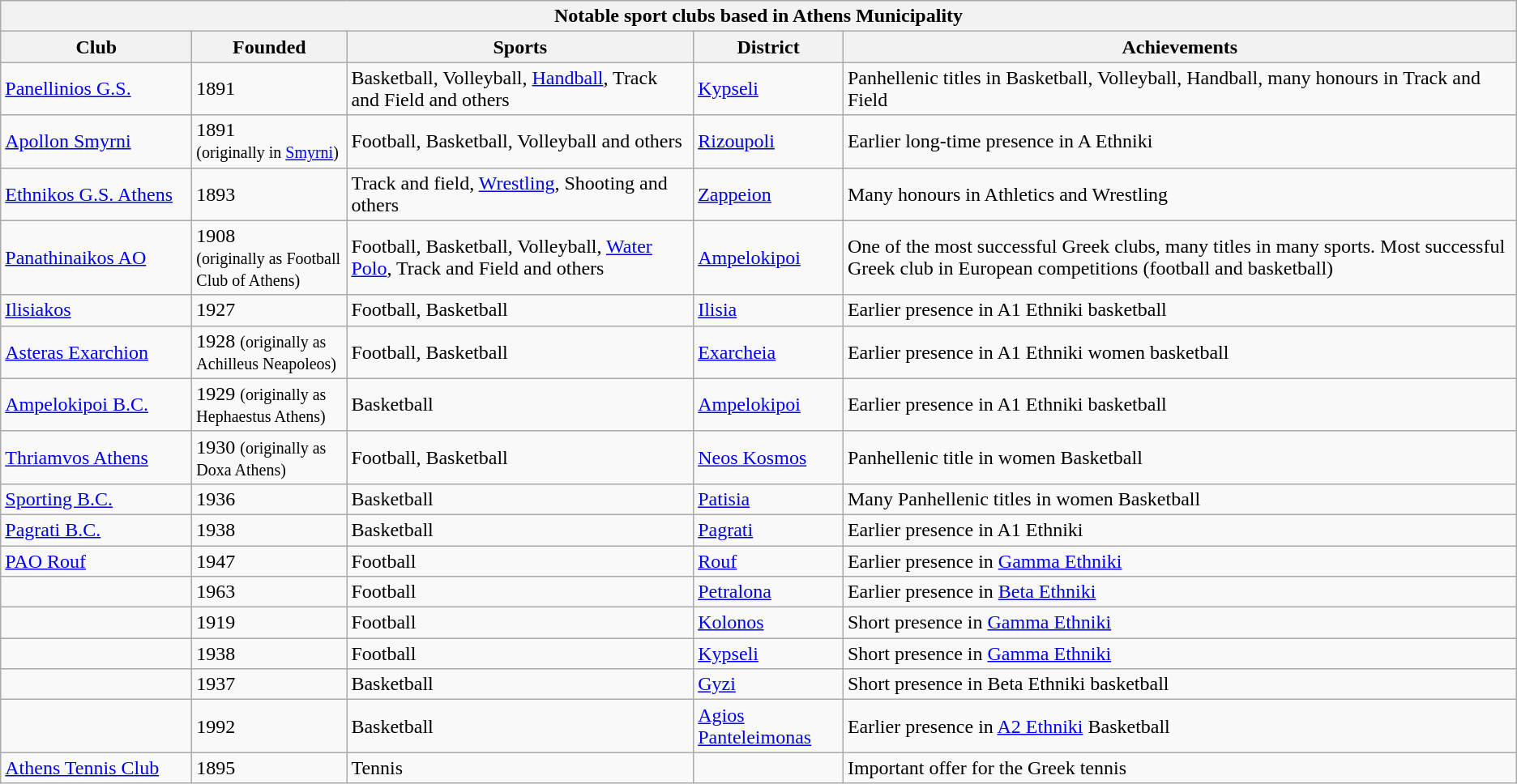<table class="wikitable sortable">
<tr>
<th colspan="5">Notable sport clubs based in Athens Municipality</th>
</tr>
<tr>
<th style="width:150px;">Club</th>
<th style="width:120px;">Founded</th>
<th>Sports</th>
<th>District</th>
<th class="unsortable">Achievements</th>
</tr>
<tr>
<td><a href='#'>Panellinios G.S.</a></td>
<td>1891</td>
<td>Basketball, Volleyball, <a href='#'>Handball</a>, Track and Field and others</td>
<td><a href='#'>Kypseli</a></td>
<td>Panhellenic titles in Basketball, Volleyball, Handball, many honours in Track and Field</td>
</tr>
<tr>
<td><a href='#'>Apollon Smyrni</a></td>
<td>1891<br><small>(originally in <a href='#'>Smyrni</a>)</small></td>
<td>Football, Basketball, Volleyball and others</td>
<td><a href='#'>Rizoupoli</a></td>
<td>Earlier long-time presence in A Ethniki</td>
</tr>
<tr>
<td><a href='#'>Ethnikos G.S. Athens</a></td>
<td>1893</td>
<td>Track and field, <a href='#'>Wrestling</a>, Shooting and others</td>
<td><a href='#'>Zappeion</a></td>
<td>Many honours in Athletics and Wrestling</td>
</tr>
<tr>
<td><a href='#'>Panathinaikos AO</a></td>
<td>1908<br><small>(originally as Football Club of Athens)</small></td>
<td>Football, Basketball, Volleyball, <a href='#'>Water Polo</a>, Track and Field and others</td>
<td><a href='#'>Ampelokipoi</a></td>
<td>One of the most successful Greek clubs, many titles in many sports. Most successful Greek club in European competitions (football and basketball)</td>
</tr>
<tr>
<td><a href='#'>Ilisiakos</a></td>
<td>1927</td>
<td>Football, Basketball</td>
<td><a href='#'>Ilisia</a></td>
<td>Earlier presence in A1 Ethniki basketball</td>
</tr>
<tr>
<td><a href='#'>Asteras Exarchion</a></td>
<td>1928 <small>(originally as Achilleus Neapoleos)</small></td>
<td>Football, Basketball</td>
<td><a href='#'>Exarcheia</a></td>
<td>Earlier presence in A1 Ethniki women basketball</td>
</tr>
<tr>
<td><a href='#'>Ampelokipoi B.C.</a></td>
<td>1929 <small>(originally as Hephaestus Athens)</small></td>
<td>Basketball</td>
<td><a href='#'>Ampelokipoi</a></td>
<td>Earlier presence in A1 Ethniki basketball</td>
</tr>
<tr>
<td><a href='#'>Thriamvos Athens</a></td>
<td>1930 <small>(originally as Doxa Athens)</small></td>
<td>Football, Basketball</td>
<td><a href='#'>Neos Kosmos</a></td>
<td>Panhellenic title in women Basketball</td>
</tr>
<tr>
<td><a href='#'>Sporting B.C.</a></td>
<td>1936</td>
<td>Basketball</td>
<td><a href='#'>Patisia</a></td>
<td>Many Panhellenic titles in women Basketball</td>
</tr>
<tr>
<td><a href='#'>Pagrati B.C.</a></td>
<td>1938</td>
<td>Basketball</td>
<td><a href='#'>Pagrati</a></td>
<td>Earlier presence in A1 Ethniki</td>
</tr>
<tr>
<td><a href='#'>PAO Rouf</a></td>
<td>1947</td>
<td>Football</td>
<td><a href='#'>Rouf</a></td>
<td>Earlier presence in <a href='#'>Gamma Ethniki</a></td>
</tr>
<tr>
<td></td>
<td>1963</td>
<td>Football</td>
<td><a href='#'>Petralona</a></td>
<td>Earlier presence in <a href='#'>Beta Ethniki</a></td>
</tr>
<tr>
<td></td>
<td>1919</td>
<td>Football</td>
<td><a href='#'>Kolonos</a></td>
<td>Short presence in <a href='#'>Gamma Ethniki</a></td>
</tr>
<tr>
<td></td>
<td>1938</td>
<td>Football</td>
<td><a href='#'>Kypseli</a></td>
<td>Short presence in <a href='#'>Gamma Ethniki</a></td>
</tr>
<tr>
<td></td>
<td>1937</td>
<td>Basketball</td>
<td><a href='#'>Gyzi</a></td>
<td>Short presence in Beta Ethniki basketball</td>
</tr>
<tr>
<td></td>
<td>1992</td>
<td>Basketball</td>
<td><a href='#'>Agios Panteleimonas</a></td>
<td>Earlier presence in <a href='#'>A2 Ethniki</a> Basketball</td>
</tr>
<tr>
<td><a href='#'>Athens Tennis Club</a></td>
<td>1895</td>
<td>Tennis</td>
<td></td>
<td>Important offer for the Greek tennis</td>
</tr>
</table>
